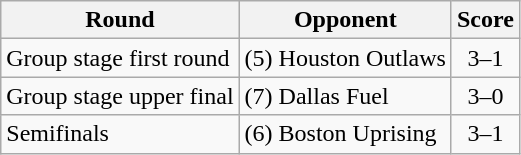<table class="wikitable" style="text-align:center">
<tr>
<th>Round</th>
<th>Opponent</th>
<th>Score</th>
</tr>
<tr>
<td style="text-align:left">Group stage first round</td>
<td style="text-align:left">(5) Houston Outlaws</td>
<td>3–1</td>
</tr>
<tr>
<td style="text-align:left">Group stage upper final</td>
<td style="text-align:left">(7) Dallas Fuel</td>
<td>3–0</td>
</tr>
<tr>
<td style="text-align:left">Semifinals</td>
<td style="text-align:left">(6) Boston Uprising</td>
<td>3–1</td>
</tr>
</table>
